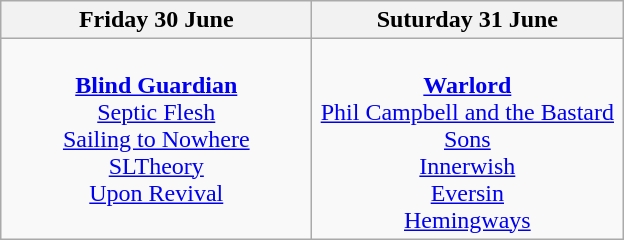<table class="wikitable">
<tr>
<th>Friday 30 June</th>
<th>Suturday 31 June</th>
</tr>
<tr>
<td valign="top" align="center" width=200><br><strong><a href='#'>Blind Guardian</a></strong>
<br><a href='#'>Septic Flesh</a>
<br><a href='#'>Sailing to Nowhere</a>
<br><a href='#'>SLTheory</a>
<br><a href='#'>Upon Revival</a></td>
<td valign="top" align="center" width=200><br><strong><a href='#'>Warlord</a></strong>
<br><a href='#'>Phil Campbell and the Bastard Sons</a>
<br><a href='#'>Innerwish</a>
<br><a href='#'>Eversin</a>
<br><a href='#'>Hemingways</a></td>
</tr>
</table>
